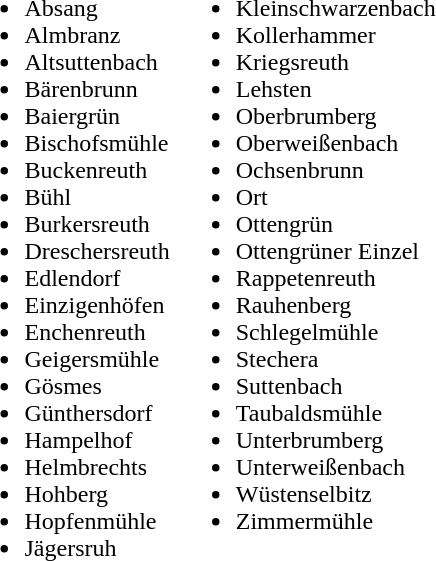<table>
<tr>
<td valign="top"><br><ul><li>Absang</li><li>Almbranz</li><li>Altsuttenbach</li><li>Bärenbrunn</li><li>Baiergrün</li><li>Bischofsmühle</li><li>Buckenreuth</li><li>Bühl</li><li>Burkersreuth</li><li>Dreschersreuth</li><li>Edlendorf</li><li>Einzigenhöfen</li><li>Enchenreuth</li><li>Geigersmühle</li><li>Gösmes</li><li>Günthersdorf</li><li>Hampelhof</li><li>Helmbrechts</li><li>Hohberg</li><li>Hopfenmühle</li><li>Jägersruh</li></ul></td>
<td valign="top"><br><ul><li>Kleinschwarzenbach</li><li>Kollerhammer</li><li>Kriegsreuth</li><li>Lehsten</li><li>Oberbrumberg</li><li>Oberweißenbach</li><li>Ochsenbrunn</li><li>Ort</li><li>Ottengrün</li><li>Ottengrüner Einzel</li><li>Rappetenreuth</li><li>Rauhenberg</li><li>Schlegelmühle</li><li>Stechera</li><li>Suttenbach</li><li>Taubaldsmühle</li><li>Unterbrumberg</li><li>Unterweißenbach</li><li>Wüstenselbitz</li><li>Zimmermühle</li></ul></td>
</tr>
</table>
